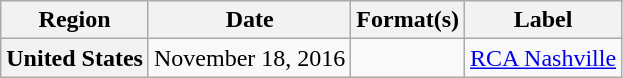<table class="wikitable plainrowheaders">
<tr>
<th scope="col">Region</th>
<th scope="col">Date</th>
<th scope="col">Format(s)</th>
<th scope="col">Label</th>
</tr>
<tr>
<th scope="row">United States</th>
<td>November 18, 2016</td>
<td></td>
<td><a href='#'>RCA Nashville</a></td>
</tr>
</table>
